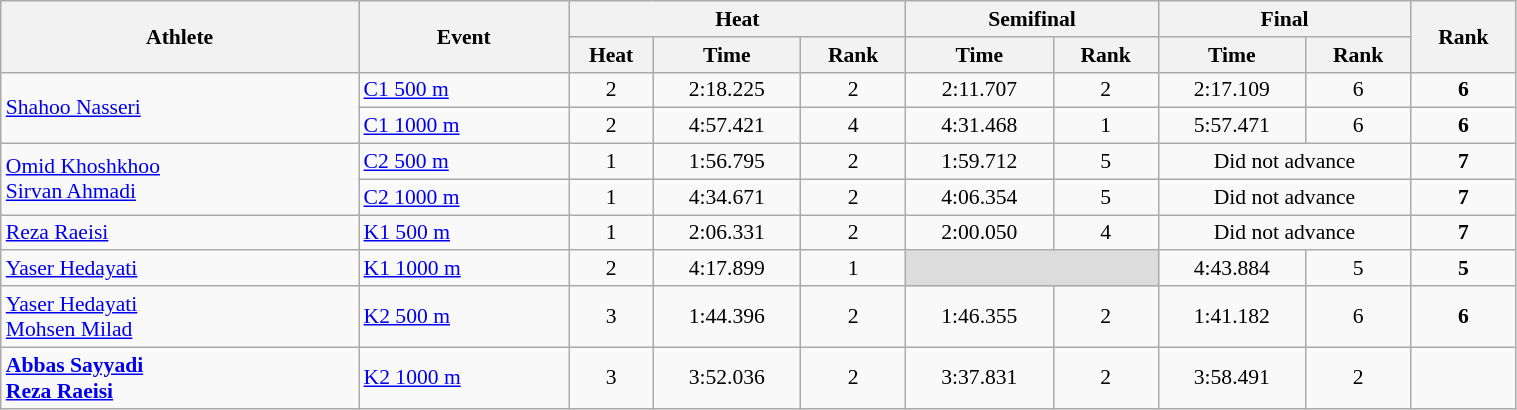<table class="wikitable" width="80%" style="text-align:center; font-size:90%">
<tr>
<th rowspan="2" width="17%">Athlete</th>
<th rowspan="2" width="10%">Event</th>
<th colspan="3">Heat</th>
<th colspan="2">Semifinal</th>
<th colspan="2">Final</th>
<th rowspan="2" width="5%">Rank</th>
</tr>
<tr>
<th width="4%">Heat</th>
<th width="7%">Time</th>
<th width="5%">Rank</th>
<th width="7%">Time</th>
<th width="5%">Rank</th>
<th width="7%">Time</th>
<th width="5%">Rank</th>
</tr>
<tr>
<td rowspan="2" align="left"><a href='#'>Shahoo Nasseri</a></td>
<td align="left"><a href='#'>C1 500 m</a></td>
<td>2</td>
<td>2:18.225</td>
<td>2 <strong></strong></td>
<td>2:11.707</td>
<td>2 <strong></strong></td>
<td>2:17.109</td>
<td>6</td>
<td align=center><strong>6</strong></td>
</tr>
<tr>
<td align="left"><a href='#'>C1 1000 m</a></td>
<td>2</td>
<td>4:57.421</td>
<td>4 <strong></strong></td>
<td>4:31.468</td>
<td>1 <strong></strong></td>
<td>5:57.471</td>
<td>6</td>
<td align=center><strong>6</strong></td>
</tr>
<tr>
<td rowspan="2" align="left"><a href='#'>Omid Khoshkhoo</a><br><a href='#'>Sirvan Ahmadi</a></td>
<td align="left"><a href='#'>C2 500 m</a></td>
<td>1</td>
<td>1:56.795</td>
<td>2 <strong></strong></td>
<td>1:59.712</td>
<td>5</td>
<td colspan=2 align=center>Did not advance</td>
<td align=center><strong>7</strong></td>
</tr>
<tr>
<td align="left"><a href='#'>C2 1000 m</a></td>
<td>1</td>
<td>4:34.671</td>
<td>2 <strong></strong></td>
<td>4:06.354</td>
<td>5</td>
<td colspan=2 align=center>Did not advance</td>
<td align=center><strong>7</strong></td>
</tr>
<tr>
<td align="left"><a href='#'>Reza Raeisi</a></td>
<td align="left"><a href='#'>K1 500 m</a></td>
<td>1</td>
<td>2:06.331</td>
<td>2 <strong></strong></td>
<td>2:00.050</td>
<td>4</td>
<td colspan=2 align=center>Did not advance</td>
<td align=center><strong>7</strong></td>
</tr>
<tr>
<td align="left"><a href='#'>Yaser Hedayati</a></td>
<td align="left"><a href='#'>K1 1000 m</a></td>
<td>2</td>
<td>4:17.899</td>
<td>1 <strong></strong></td>
<td colspan=2 bgcolor=#DCDCDC></td>
<td>4:43.884</td>
<td>5</td>
<td align=center><strong>5</strong></td>
</tr>
<tr>
<td align="left"><a href='#'>Yaser Hedayati</a><br><a href='#'>Mohsen Milad</a></td>
<td align="left"><a href='#'>K2 500 m</a></td>
<td>3</td>
<td>1:44.396</td>
<td>2 <strong></strong></td>
<td>1:46.355</td>
<td>2 <strong></strong></td>
<td>1:41.182</td>
<td>6</td>
<td align=center><strong>6</strong></td>
</tr>
<tr>
<td align="left"><strong><a href='#'>Abbas Sayyadi</a><br><a href='#'>Reza Raeisi</a></strong></td>
<td align="left"><a href='#'>K2 1000 m</a></td>
<td>3</td>
<td>3:52.036</td>
<td>2 <strong></strong></td>
<td>3:37.831</td>
<td>2 <strong></strong></td>
<td>3:58.491</td>
<td>2</td>
<td align=center></td>
</tr>
</table>
